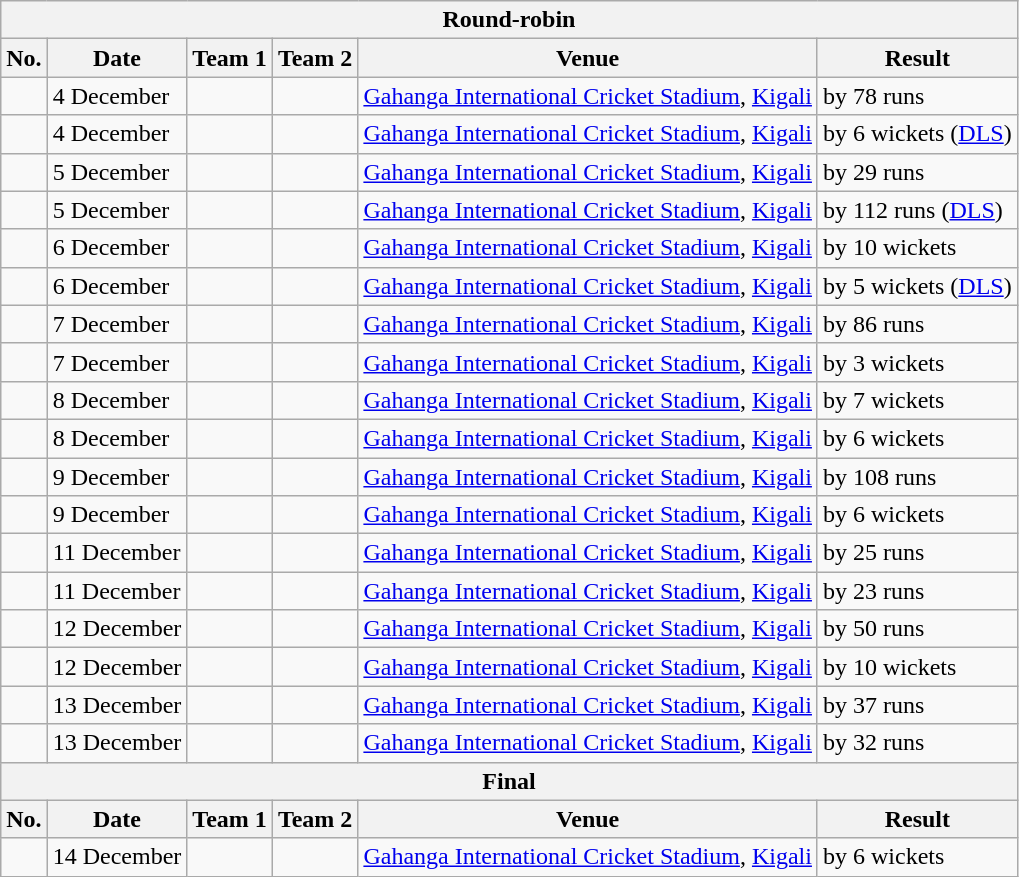<table class="wikitable">
<tr>
<th colspan="6">Round-robin</th>
</tr>
<tr>
<th>No.</th>
<th>Date</th>
<th>Team 1</th>
<th>Team 2</th>
<th>Venue</th>
<th>Result</th>
</tr>
<tr>
<td></td>
<td>4 December</td>
<td></td>
<td></td>
<td><a href='#'>Gahanga International Cricket Stadium</a>, <a href='#'>Kigali</a></td>
<td> by 78 runs</td>
</tr>
<tr>
<td></td>
<td>4 December</td>
<td></td>
<td></td>
<td><a href='#'>Gahanga International Cricket Stadium</a>, <a href='#'>Kigali</a></td>
<td> by 6 wickets (<a href='#'>DLS</a>)</td>
</tr>
<tr>
<td></td>
<td>5 December</td>
<td></td>
<td></td>
<td><a href='#'>Gahanga International Cricket Stadium</a>, <a href='#'>Kigali</a></td>
<td> by 29 runs</td>
</tr>
<tr>
<td></td>
<td>5 December</td>
<td></td>
<td></td>
<td><a href='#'>Gahanga International Cricket Stadium</a>, <a href='#'>Kigali</a></td>
<td> by 112 runs (<a href='#'>DLS</a>)</td>
</tr>
<tr>
<td></td>
<td>6 December</td>
<td></td>
<td></td>
<td><a href='#'>Gahanga International Cricket Stadium</a>, <a href='#'>Kigali</a></td>
<td> by 10 wickets</td>
</tr>
<tr>
<td></td>
<td>6 December</td>
<td></td>
<td></td>
<td><a href='#'>Gahanga International Cricket Stadium</a>, <a href='#'>Kigali</a></td>
<td> by 5 wickets (<a href='#'>DLS</a>)</td>
</tr>
<tr>
<td></td>
<td>7 December</td>
<td></td>
<td></td>
<td><a href='#'>Gahanga International Cricket Stadium</a>, <a href='#'>Kigali</a></td>
<td> by 86 runs</td>
</tr>
<tr>
<td></td>
<td>7 December</td>
<td></td>
<td></td>
<td><a href='#'>Gahanga International Cricket Stadium</a>, <a href='#'>Kigali</a></td>
<td> by 3 wickets</td>
</tr>
<tr>
<td></td>
<td>8 December</td>
<td></td>
<td></td>
<td><a href='#'>Gahanga International Cricket Stadium</a>, <a href='#'>Kigali</a></td>
<td> by 7 wickets</td>
</tr>
<tr>
<td></td>
<td>8 December</td>
<td></td>
<td></td>
<td><a href='#'>Gahanga International Cricket Stadium</a>, <a href='#'>Kigali</a></td>
<td> by 6 wickets</td>
</tr>
<tr>
<td></td>
<td>9 December</td>
<td></td>
<td></td>
<td><a href='#'>Gahanga International Cricket Stadium</a>, <a href='#'>Kigali</a></td>
<td> by 108 runs</td>
</tr>
<tr>
<td></td>
<td>9 December</td>
<td></td>
<td></td>
<td><a href='#'>Gahanga International Cricket Stadium</a>, <a href='#'>Kigali</a></td>
<td> by 6 wickets</td>
</tr>
<tr>
<td></td>
<td>11 December</td>
<td></td>
<td></td>
<td><a href='#'>Gahanga International Cricket Stadium</a>, <a href='#'>Kigali</a></td>
<td> by 25 runs</td>
</tr>
<tr>
<td></td>
<td>11 December</td>
<td></td>
<td></td>
<td><a href='#'>Gahanga International Cricket Stadium</a>, <a href='#'>Kigali</a></td>
<td> by 23 runs</td>
</tr>
<tr>
<td></td>
<td>12 December</td>
<td></td>
<td></td>
<td><a href='#'>Gahanga International Cricket Stadium</a>, <a href='#'>Kigali</a></td>
<td> by 50 runs</td>
</tr>
<tr>
<td></td>
<td>12 December</td>
<td></td>
<td></td>
<td><a href='#'>Gahanga International Cricket Stadium</a>, <a href='#'>Kigali</a></td>
<td> by 10 wickets</td>
</tr>
<tr>
<td></td>
<td>13 December</td>
<td></td>
<td></td>
<td><a href='#'>Gahanga International Cricket Stadium</a>, <a href='#'>Kigali</a></td>
<td> by 37 runs</td>
</tr>
<tr>
<td></td>
<td>13 December</td>
<td></td>
<td></td>
<td><a href='#'>Gahanga International Cricket Stadium</a>, <a href='#'>Kigali</a></td>
<td> by 32 runs</td>
</tr>
<tr>
<th colspan="6">Final</th>
</tr>
<tr>
<th>No.</th>
<th>Date</th>
<th>Team 1</th>
<th>Team 2</th>
<th>Venue</th>
<th>Result</th>
</tr>
<tr>
<td></td>
<td>14 December</td>
<td></td>
<td></td>
<td><a href='#'>Gahanga International Cricket Stadium</a>, <a href='#'>Kigali</a></td>
<td> by 6 wickets</td>
</tr>
</table>
